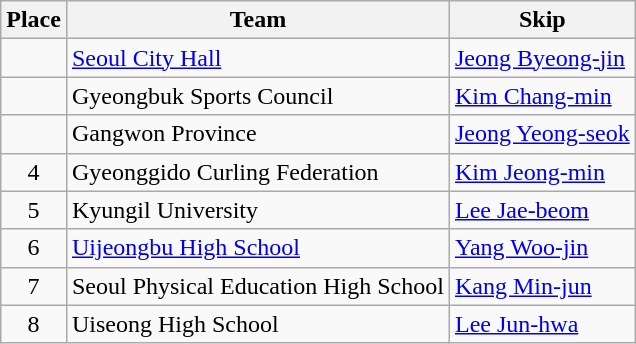<table class="wikitable">
<tr>
<th>Place</th>
<th>Team</th>
<th>Skip</th>
</tr>
<tr>
<td align=center></td>
<td> <a href='#'>Seoul City Hall</a></td>
<td><a href='#'>Jeong Byeong-jin</a></td>
</tr>
<tr>
<td align=center></td>
<td> Gyeongbuk Sports Council</td>
<td><a href='#'>Kim Chang-min</a></td>
</tr>
<tr>
<td align=center></td>
<td> Gangwon Province</td>
<td><a href='#'>Jeong Yeong-seok</a></td>
</tr>
<tr>
<td align=center>4</td>
<td> Gyeonggido Curling Federation</td>
<td><a href='#'>Kim Jeong-min</a></td>
</tr>
<tr>
<td align=center>5</td>
<td> Kyungil University</td>
<td><a href='#'>Lee Jae-beom</a></td>
</tr>
<tr>
<td align=center>6</td>
<td> <a href='#'>Uijeongbu High School</a></td>
<td><a href='#'>Yang Woo-jin</a></td>
</tr>
<tr>
<td align=center>7</td>
<td> Seoul Physical Education High School</td>
<td><a href='#'>Kang Min-jun</a></td>
</tr>
<tr>
<td align=center>8</td>
<td> Uiseong High School</td>
<td><a href='#'>Lee Jun-hwa</a></td>
</tr>
</table>
